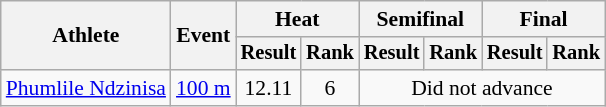<table class="wikitable" style="font-size:90%">
<tr>
<th rowspan=2>Athlete</th>
<th rowspan=2>Event</th>
<th colspan=2>Heat</th>
<th colspan=2>Semifinal</th>
<th colspan=2>Final</th>
</tr>
<tr style="font-size:95%">
<th>Result</th>
<th>Rank</th>
<th>Result</th>
<th>Rank</th>
<th>Result</th>
<th>Rank</th>
</tr>
<tr align=center>
<td align=left><a href='#'>Phumlile Ndzinisa</a></td>
<td align=left><a href='#'>100 m</a></td>
<td>12.11</td>
<td>6</td>
<td colspan=4>Did not advance</td>
</tr>
</table>
